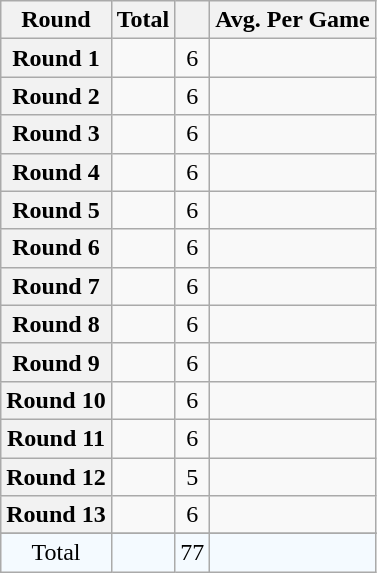<table class="wikitable plainrowheaders sortable" style="text-align:center;">
<tr>
<th>Round</th>
<th>Total</th>
<th></th>
<th>Avg. Per Game</th>
</tr>
<tr>
<th scope='row'>Round 1</th>
<td></td>
<td>6</td>
<td></td>
</tr>
<tr>
<th scope='row'>Round 2</th>
<td></td>
<td>6</td>
<td></td>
</tr>
<tr>
<th scope='row'>Round 3</th>
<td></td>
<td>6</td>
<td></td>
</tr>
<tr>
<th scope='row'>Round 4</th>
<td></td>
<td>6</td>
<td></td>
</tr>
<tr>
<th scope='row'>Round 5</th>
<td></td>
<td>6</td>
<td></td>
</tr>
<tr>
<th scope='row'>Round 6</th>
<td></td>
<td>6</td>
<td></td>
</tr>
<tr>
<th scope='row'>Round 7</th>
<td></td>
<td>6</td>
<td></td>
</tr>
<tr>
<th scope='row'>Round 8</th>
<td></td>
<td>6</td>
<td></td>
</tr>
<tr>
<th scope='row'>Round 9</th>
<td></td>
<td>6</td>
<td></td>
</tr>
<tr>
<th scope='row'>Round 10</th>
<td></td>
<td>6</td>
<td></td>
</tr>
<tr>
<th scope='row'>Round 11</th>
<td></td>
<td>6</td>
<td></td>
</tr>
<tr>
<th scope='row'>Round 12</th>
<td></td>
<td>5</td>
<td></td>
</tr>
<tr>
<th scope='row'>Round 13</th>
<td></td>
<td>6</td>
<td><br></td>
</tr>
<tr>
</tr>
<tr style="background:#f4faff;">
<td>Total</td>
<td></td>
<td>77</td>
<td></td>
</tr>
</table>
